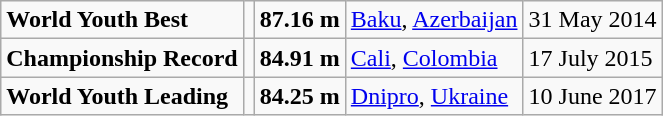<table class="wikitable">
<tr>
<td><strong>World Youth Best</strong></td>
<td></td>
<td><strong>87.16 m</strong></td>
<td><a href='#'>Baku</a>, <a href='#'>Azerbaijan</a></td>
<td>31 May 2014</td>
</tr>
<tr>
<td><strong>Championship Record</strong></td>
<td></td>
<td><strong>84.91 m</strong></td>
<td><a href='#'>Cali</a>, <a href='#'>Colombia</a></td>
<td>17 July 2015</td>
</tr>
<tr>
<td><strong>World Youth Leading</strong></td>
<td></td>
<td><strong>84.25 m</strong></td>
<td><a href='#'>Dnipro</a>, <a href='#'>Ukraine</a></td>
<td>10 June 2017</td>
</tr>
</table>
